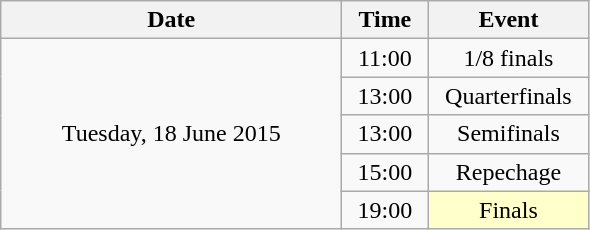<table class = "wikitable" style="text-align:center;">
<tr>
<th width=220>Date</th>
<th width=50>Time</th>
<th width=100>Event</th>
</tr>
<tr>
<td rowspan=5>Tuesday, 18 June 2015</td>
<td>11:00</td>
<td>1/8 finals</td>
</tr>
<tr>
<td>13:00</td>
<td>Quarterfinals</td>
</tr>
<tr>
<td>13:00</td>
<td>Semifinals</td>
</tr>
<tr>
<td>15:00</td>
<td>Repechage</td>
</tr>
<tr>
<td>19:00</td>
<td bgcolor=ffffcc>Finals</td>
</tr>
</table>
